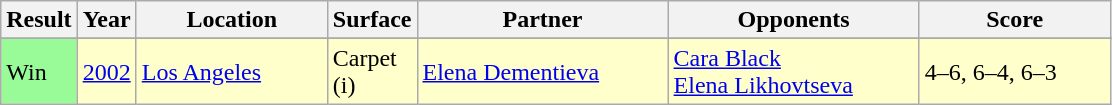<table class="sortable wikitable">
<tr>
<th>Result</th>
<th>Year</th>
<th style="width:120px;">Location</th>
<th style="width:50px;">Surface</th>
<th style="width:160px;">Partner</th>
<th style="width:160px;">Opponents</th>
<th style="width:120px;" class="unsortable">Score</th>
</tr>
<tr>
</tr>
<tr style="background:#ffffcc;">
<td style="background:#98fb98;">Win</td>
<td><a href='#'>2002</a></td>
<td><a href='#'>Los Angeles</a></td>
<td>Carpet (i)</td>
<td> <a href='#'>Elena Dementieva</a></td>
<td> <a href='#'>Cara Black</a> <br>  <a href='#'>Elena Likhovtseva</a></td>
<td>4–6, 6–4, 6–3</td>
</tr>
</table>
